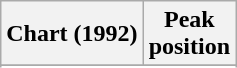<table class="wikitable sortable">
<tr>
<th align="left">Chart (1992)</th>
<th align="center">Peak<br>position</th>
</tr>
<tr>
</tr>
<tr>
</tr>
</table>
